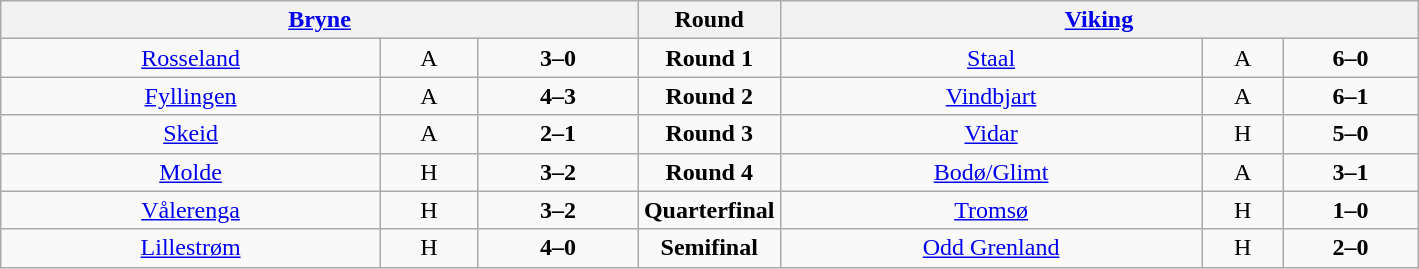<table border=1 class=wikitable style="text-align:center">
<tr valign=top>
<th width=45% colspan=3><a href='#'>Bryne</a></th>
<th width=10%>Round</th>
<th width=45% colspan=3><a href='#'>Viking</a></th>
</tr>
<tr valign=top>
<td><a href='#'>Rosseland</a></td>
<td>A</td>
<td><strong>3–0</strong></td>
<td><strong>Round 1</strong></td>
<td><a href='#'>Staal</a></td>
<td>A</td>
<td><strong>6–0</strong></td>
</tr>
<tr valign=top>
<td><a href='#'>Fyllingen</a></td>
<td>A</td>
<td><strong>4–3</strong></td>
<td><strong>Round 2</strong></td>
<td><a href='#'>Vindbjart</a></td>
<td>A</td>
<td><strong>6–1</strong></td>
</tr>
<tr valign=top>
<td><a href='#'>Skeid</a></td>
<td>A</td>
<td><strong>2–1</strong></td>
<td><strong>Round 3</strong></td>
<td><a href='#'>Vidar</a></td>
<td>H</td>
<td><strong>5–0</strong></td>
</tr>
<tr valign=top>
<td><a href='#'>Molde</a></td>
<td>H</td>
<td><strong>3–2</strong></td>
<td><strong>Round 4</strong></td>
<td><a href='#'>Bodø/Glimt</a></td>
<td>A</td>
<td><strong>3–1</strong></td>
</tr>
<tr valign=top>
<td><a href='#'>Vålerenga</a></td>
<td>H</td>
<td><strong>3–2</strong></td>
<td><strong>Quarterfinal</strong></td>
<td><a href='#'>Tromsø</a></td>
<td>H</td>
<td><strong>1–0</strong></td>
</tr>
<tr valign=top>
<td><a href='#'>Lillestrøm</a></td>
<td>H</td>
<td><strong>4–0</strong></td>
<td><strong>Semifinal</strong></td>
<td><a href='#'>Odd Grenland</a></td>
<td>H</td>
<td><strong>2–0</strong></td>
</tr>
</table>
